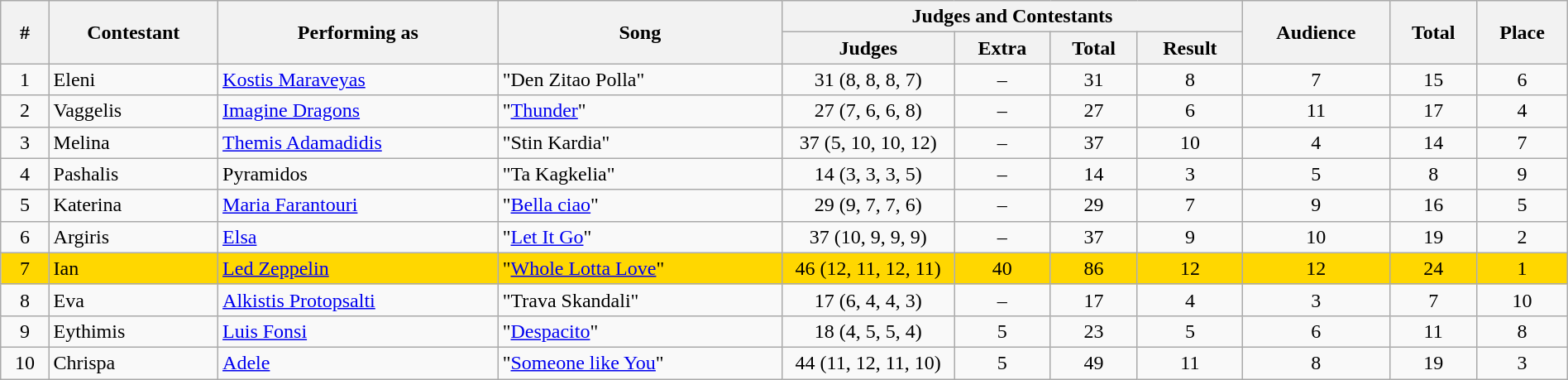<table class="sortable wikitable" style="text-align:center;" width="100%">
<tr>
<th rowspan="2">#</th>
<th rowspan="2">Contestant</th>
<th rowspan="2">Performing as</th>
<th rowspan="2">Song</th>
<th colspan="4">Judges and Contestants</th>
<th rowspan="2">Audience</th>
<th rowspan="2">Total</th>
<th rowspan="2">Place</th>
</tr>
<tr>
<th width="11%">Judges</th>
<th>Extra</th>
<th>Total</th>
<th>Result</th>
</tr>
<tr>
<td>1</td>
<td align="left">Eleni</td>
<td align="left"><a href='#'>Kostis Maraveyas</a></td>
<td align="left">"Den Zitao Polla"</td>
<td>31 (8, 8, 8, 7)</td>
<td>–</td>
<td>31</td>
<td>8</td>
<td>7</td>
<td>15</td>
<td>6</td>
</tr>
<tr>
<td>2</td>
<td align="left">Vaggelis</td>
<td align="left"><a href='#'>Imagine Dragons</a></td>
<td align="left">"<a href='#'>Thunder</a>"</td>
<td>27 (7, 6, 6, 8)</td>
<td>–</td>
<td>27</td>
<td>6</td>
<td>11</td>
<td>17</td>
<td>4</td>
</tr>
<tr>
<td>3</td>
<td align="left">Melina</td>
<td align="left"><a href='#'>Themis Adamadidis</a></td>
<td align="left">"Stin Kardia"</td>
<td>37 (5, 10, 10, 12)</td>
<td>–</td>
<td>37</td>
<td>10</td>
<td>4</td>
<td>14</td>
<td>7</td>
</tr>
<tr>
<td>4</td>
<td align="left">Pashalis</td>
<td align="left">Pyramidos</td>
<td align="left">"Ta Kagkelia"</td>
<td>14 (3, 3, 3, 5)</td>
<td>–</td>
<td>14</td>
<td>3</td>
<td>5</td>
<td>8</td>
<td>9</td>
</tr>
<tr>
<td>5</td>
<td align="left">Katerina</td>
<td align="left"><a href='#'>Maria Farantouri</a></td>
<td align="left">"<a href='#'>Bella ciao</a>"</td>
<td>29 (9, 7, 7, 6)</td>
<td>–</td>
<td>29</td>
<td>7</td>
<td>9</td>
<td>16</td>
<td>5</td>
</tr>
<tr>
<td>6</td>
<td align="left">Argiris</td>
<td align="left"><a href='#'>Elsa</a></td>
<td align="left">"<a href='#'>Let It Go</a>"</td>
<td>37 (10, 9, 9, 9)</td>
<td>–</td>
<td>37</td>
<td>9</td>
<td>10</td>
<td>19</td>
<td>2</td>
</tr>
<tr bgcolor="gold">
<td>7</td>
<td align="left">Ian</td>
<td align="left"><a href='#'>Led Zeppelin</a></td>
<td align="left">"<a href='#'>Whole Lotta Love</a>"</td>
<td>46 (12, 11, 12, 11)</td>
<td>40</td>
<td>86</td>
<td>12</td>
<td>12</td>
<td>24</td>
<td>1</td>
</tr>
<tr>
<td>8</td>
<td align="left">Eva</td>
<td align="left"><a href='#'>Alkistis Protopsalti</a></td>
<td align="left">"Trava Skandali"</td>
<td>17 (6, 4, 4, 3)</td>
<td>–</td>
<td>17</td>
<td>4</td>
<td>3</td>
<td>7</td>
<td>10</td>
</tr>
<tr>
<td>9</td>
<td align="left">Eythimis</td>
<td align="left"><a href='#'>Luis Fonsi</a></td>
<td align="left">"<a href='#'>Despacito</a>"</td>
<td>18 (4, 5, 5, 4)</td>
<td>5</td>
<td>23</td>
<td>5</td>
<td>6</td>
<td>11</td>
<td>8</td>
</tr>
<tr>
<td>10</td>
<td align="left">Chrispa</td>
<td align="left"><a href='#'>Adele</a></td>
<td align="left">"<a href='#'>Someone like You</a>"</td>
<td>44 (11, 12, 11, 10)</td>
<td>5</td>
<td>49</td>
<td>11</td>
<td>8</td>
<td>19</td>
<td>3</td>
</tr>
</table>
